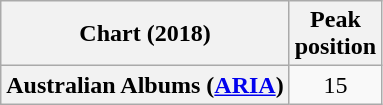<table class="wikitable plainrowheaders" style="text-align:center">
<tr>
<th scope="col">Chart (2018)</th>
<th scope="col">Peak<br> position</th>
</tr>
<tr>
<th scope="row">Australian Albums (<a href='#'>ARIA</a>)</th>
<td>15</td>
</tr>
</table>
